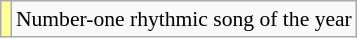<table class="wikitable plainrowheaders" style="font-size:90%;">
<tr>
<td bgcolor=#FFFF99 align=center></td>
<td>Number-one rhythmic song of the year</td>
</tr>
</table>
